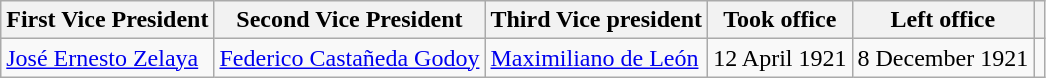<table class="wikitable">
<tr>
<th>First Vice President</th>
<th>Second Vice President</th>
<th>Third Vice president</th>
<th>Took office</th>
<th>Left office</th>
<th></th>
</tr>
<tr>
<td><a href='#'>José Ernesto Zelaya</a></td>
<td><a href='#'>Federico Castañeda Godoy</a></td>
<td><a href='#'>Maximiliano de León</a></td>
<td>12 April 1921</td>
<td>8 December 1921</td>
<td></td>
</tr>
</table>
